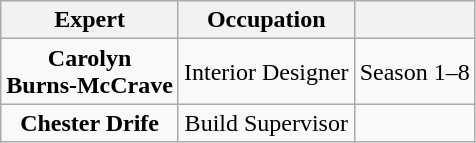<table class="wikitable plainrowheaders" style="text-align: center;">
<tr>
<th scope="col">Expert</th>
<th scope="col">Occupation</th>
<th scope="col"></th>
</tr>
<tr>
<td><strong>Carolyn<br>Burns-McCrave</strong></td>
<td>Interior Designer</td>
<td>Season 1–8</td>
</tr>
<tr>
<td><strong>Chester Drife</strong></td>
<td>Build Supervisor</td>
<td></td>
</tr>
</table>
